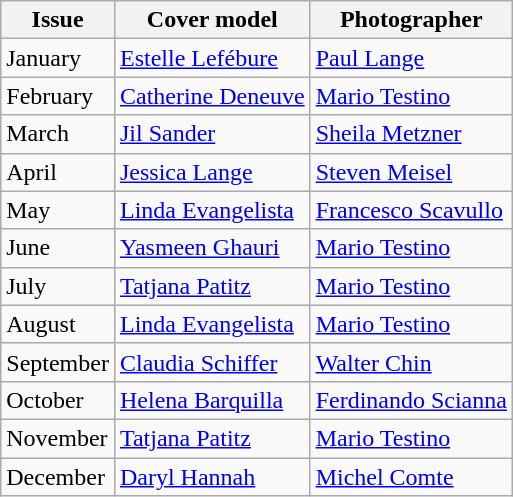<table class="sortable wikitable">
<tr>
<th>Issue</th>
<th>Cover model</th>
<th>Photographer</th>
</tr>
<tr>
<td>January</td>
<td><a href='#'>Estelle Lefébure</a></td>
<td><a href='#'>Paul Lange</a></td>
</tr>
<tr>
<td>February</td>
<td><a href='#'>Catherine Deneuve</a></td>
<td><a href='#'>Mario Testino</a></td>
</tr>
<tr>
<td>March</td>
<td><a href='#'>Jil Sander</a></td>
<td><a href='#'>Sheila Metzner</a></td>
</tr>
<tr>
<td>April</td>
<td><a href='#'>Jessica Lange</a></td>
<td><a href='#'>Steven Meisel</a></td>
</tr>
<tr>
<td>May</td>
<td><a href='#'>Linda Evangelista</a></td>
<td><a href='#'>Francesco Scavullo</a></td>
</tr>
<tr>
<td>June</td>
<td><a href='#'>Yasmeen Ghauri</a></td>
<td><a href='#'>Mario Testino</a></td>
</tr>
<tr>
<td>July</td>
<td><a href='#'>Tatjana Patitz</a></td>
<td><a href='#'>Mario Testino</a></td>
</tr>
<tr>
<td>August</td>
<td><a href='#'>Linda Evangelista</a></td>
<td><a href='#'>Mario Testino</a></td>
</tr>
<tr>
<td>September</td>
<td><a href='#'>Claudia Schiffer</a></td>
<td><a href='#'>Walter Chin</a></td>
</tr>
<tr>
<td>October</td>
<td><a href='#'>Helena Barquilla</a></td>
<td><a href='#'>Ferdinando Scianna</a></td>
</tr>
<tr>
<td>November</td>
<td><a href='#'>Tatjana Patitz</a></td>
<td><a href='#'>Mario Testino</a></td>
</tr>
<tr>
<td>December</td>
<td><a href='#'>Daryl Hannah</a></td>
<td><a href='#'>Michel Comte</a></td>
</tr>
</table>
